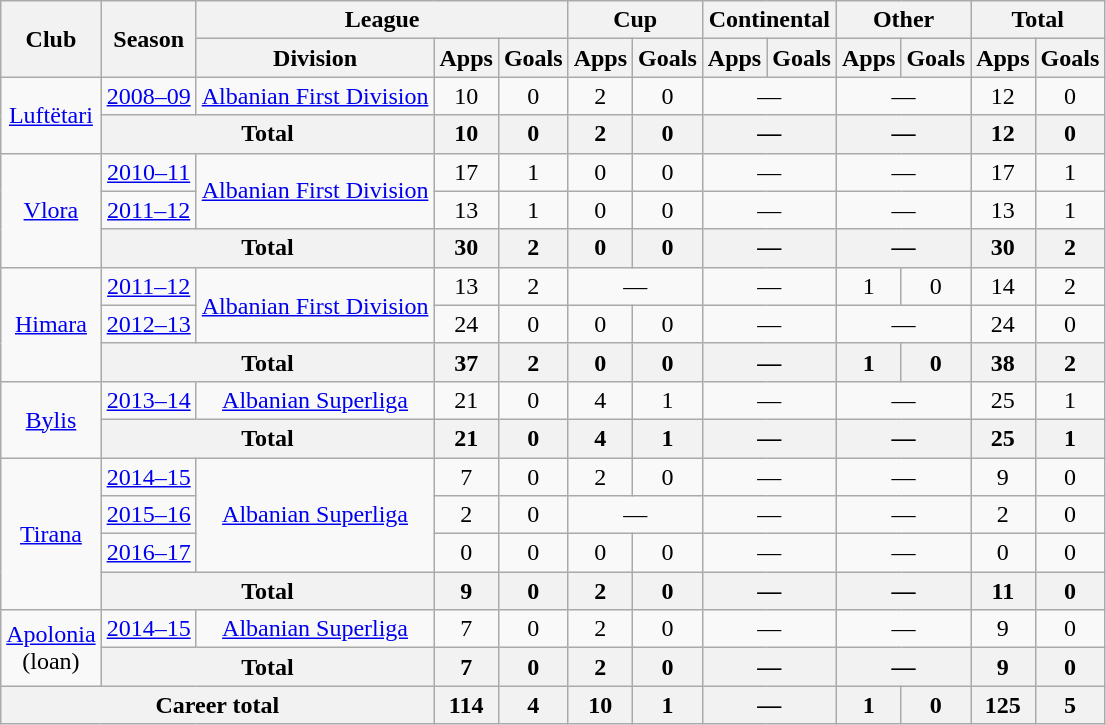<table class="wikitable" style="text-align: center;">
<tr>
<th rowspan="2">Club</th>
<th rowspan="2">Season</th>
<th colspan="3">League</th>
<th colspan="2">Cup</th>
<th colspan="2">Continental</th>
<th colspan="2">Other</th>
<th colspan="2">Total</th>
</tr>
<tr>
<th>Division</th>
<th>Apps</th>
<th>Goals</th>
<th>Apps</th>
<th>Goals</th>
<th>Apps</th>
<th>Goals</th>
<th>Apps</th>
<th>Goals</th>
<th>Apps</th>
<th>Goals</th>
</tr>
<tr>
<td rowspan="2"><a href='#'>Luftëtari</a></td>
<td><a href='#'>2008–09</a></td>
<td rowspan="1"><a href='#'>Albanian First Division</a></td>
<td>10</td>
<td>0</td>
<td>2</td>
<td>0</td>
<td colspan="2">—</td>
<td colspan="2">—</td>
<td>12</td>
<td>0</td>
</tr>
<tr>
<th colspan="2">Total</th>
<th>10</th>
<th>0</th>
<th>2</th>
<th>0</th>
<th colspan="2">—</th>
<th colspan="2">—</th>
<th>12</th>
<th>0</th>
</tr>
<tr>
<td rowspan="3"><a href='#'>Vlora</a></td>
<td><a href='#'>2010–11</a></td>
<td rowspan="2"><a href='#'>Albanian First Division</a></td>
<td>17</td>
<td>1</td>
<td>0</td>
<td>0</td>
<td colspan="2">—</td>
<td colspan="2">—</td>
<td>17</td>
<td>1</td>
</tr>
<tr>
<td><a href='#'>2011–12</a></td>
<td>13</td>
<td>1</td>
<td>0</td>
<td>0</td>
<td colspan="2">—</td>
<td colspan="2">—</td>
<td>13</td>
<td>1</td>
</tr>
<tr>
<th colspan="2">Total</th>
<th>30</th>
<th>2</th>
<th>0</th>
<th>0</th>
<th colspan="2">—</th>
<th colspan="2">—</th>
<th>30</th>
<th>2</th>
</tr>
<tr>
<td rowspan="3"><a href='#'>Himara</a></td>
<td><a href='#'>2011–12</a></td>
<td rowspan="2"><a href='#'>Albanian First Division</a></td>
<td>13</td>
<td>2</td>
<td colspan="2">—</td>
<td colspan="2">—</td>
<td>1</td>
<td>0</td>
<td>14</td>
<td>2</td>
</tr>
<tr>
<td><a href='#'>2012–13</a></td>
<td>24</td>
<td>0</td>
<td>0</td>
<td>0</td>
<td colspan="2">—</td>
<td colspan="2">—</td>
<td>24</td>
<td>0</td>
</tr>
<tr>
<th colspan="2">Total</th>
<th>37</th>
<th>2</th>
<th>0</th>
<th>0</th>
<th colspan="2">—</th>
<th>1</th>
<th>0</th>
<th>38</th>
<th>2</th>
</tr>
<tr>
<td rowspan="2"><a href='#'>Bylis</a></td>
<td><a href='#'>2013–14</a></td>
<td rowspan=1><a href='#'>Albanian Superliga</a></td>
<td>21</td>
<td>0</td>
<td>4</td>
<td>1</td>
<td colspan="2">—</td>
<td colspan="2">—</td>
<td>25</td>
<td>1</td>
</tr>
<tr>
<th colspan="2">Total</th>
<th>21</th>
<th>0</th>
<th>4</th>
<th>1</th>
<th colspan="2">—</th>
<th colspan="2">—</th>
<th>25</th>
<th>1</th>
</tr>
<tr>
<td rowspan="4"><a href='#'>Tirana</a></td>
<td><a href='#'>2014–15</a></td>
<td rowspan="3"><a href='#'>Albanian Superliga</a></td>
<td>7</td>
<td>0</td>
<td>2</td>
<td>0</td>
<td colspan="2">—</td>
<td colspan="2">—</td>
<td>9</td>
<td>0</td>
</tr>
<tr>
<td><a href='#'>2015–16</a></td>
<td>2</td>
<td>0</td>
<td colspan="2">—</td>
<td colspan="2">—</td>
<td colspan="2">—</td>
<td>2</td>
<td>0</td>
</tr>
<tr>
<td><a href='#'>2016–17</a></td>
<td>0</td>
<td>0</td>
<td>0</td>
<td>0</td>
<td colspan="2">—</td>
<td colspan="2">—</td>
<td>0</td>
<td>0</td>
</tr>
<tr>
<th colspan="2">Total</th>
<th>9</th>
<th>0</th>
<th>2</th>
<th>0</th>
<th colspan="2">—</th>
<th colspan="2">—</th>
<th>11</th>
<th>0</th>
</tr>
<tr>
<td rowspan="2"><a href='#'>Apolonia</a><br>(loan)</td>
<td><a href='#'>2014–15</a></td>
<td rowspan=1><a href='#'>Albanian Superliga</a></td>
<td>7</td>
<td>0</td>
<td>2</td>
<td>0</td>
<td colspan="2">—</td>
<td colspan="2">—</td>
<td>9</td>
<td>0</td>
</tr>
<tr>
<th colspan="2">Total</th>
<th>7</th>
<th>0</th>
<th>2</th>
<th>0</th>
<th colspan="2">—</th>
<th colspan="2">—</th>
<th>9</th>
<th>0</th>
</tr>
<tr>
<th colspan="3">Career total</th>
<th>114</th>
<th>4</th>
<th>10</th>
<th>1</th>
<th colspan="2">—</th>
<th>1</th>
<th>0</th>
<th>125</th>
<th>5</th>
</tr>
</table>
